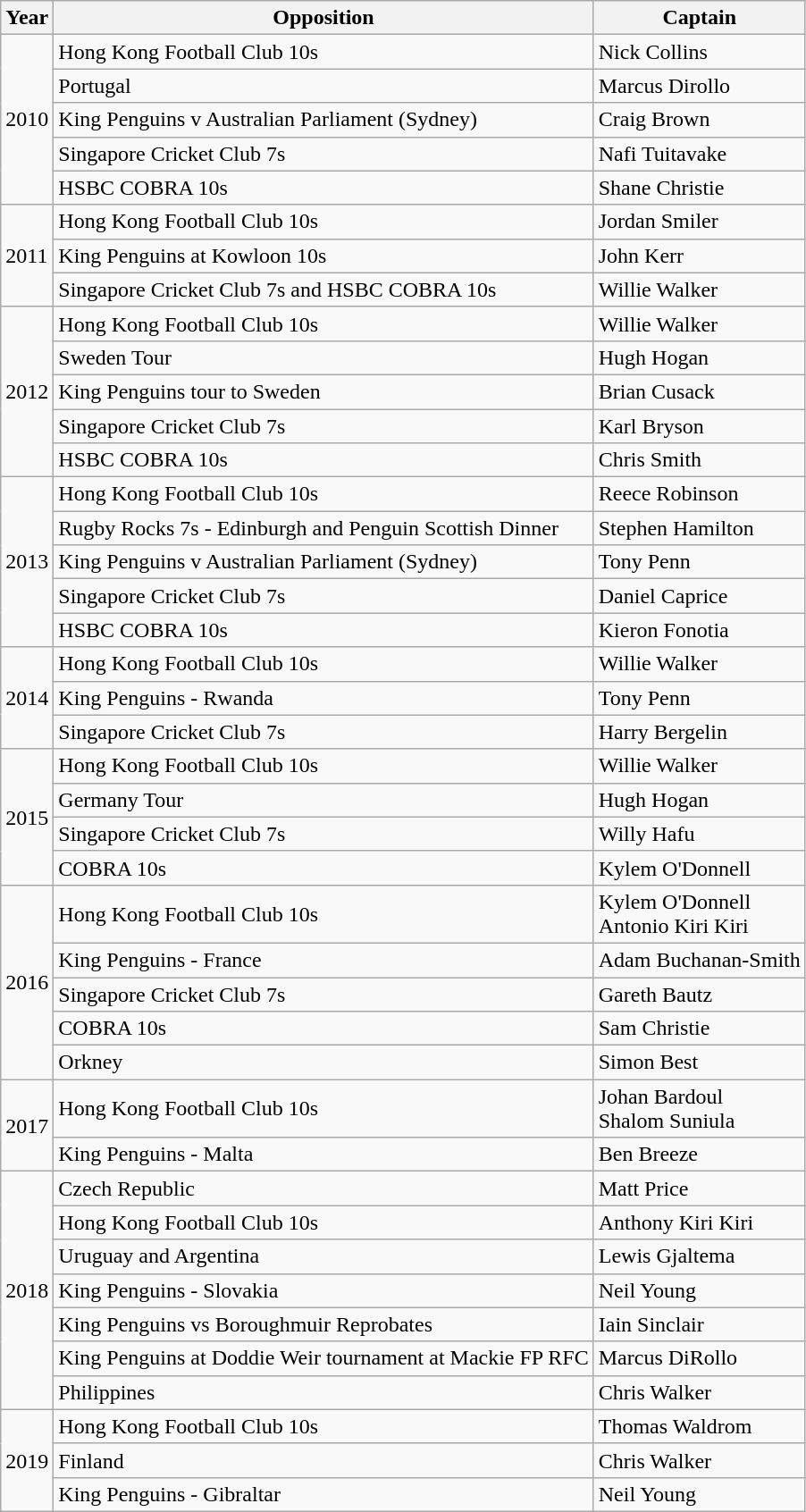<table class="wikitable">
<tr>
<th>Year</th>
<th>Opposition</th>
<th>Captain</th>
</tr>
<tr>
<td rowspan=5>2010</td>
<td>Hong Kong Football Club 10s</td>
<td>Nick Collins </td>
</tr>
<tr>
<td>Portugal</td>
<td>Marcus Dirollo </td>
</tr>
<tr>
<td>King Penguins v Australian Parliament (Sydney)</td>
<td>Craig Brown </td>
</tr>
<tr>
<td>Singapore Cricket Club 7s</td>
<td>Nafi Tuitavake </td>
</tr>
<tr>
<td>HSBC COBRA 10s</td>
<td>Shane Christie </td>
</tr>
<tr>
<td rowspan=3>2011</td>
<td>Hong Kong Football Club 10s</td>
<td>Jordan Smiler </td>
</tr>
<tr>
<td>King Penguins at Kowloon 10s</td>
<td>John Kerr </td>
</tr>
<tr>
<td>Singapore Cricket Club 7s and HSBC COBRA 10s</td>
<td>Willie Walker </td>
</tr>
<tr>
<td rowspan=5>2012</td>
<td>Hong Kong Football Club 10s</td>
<td>Willie Walker </td>
</tr>
<tr>
<td>Sweden Tour</td>
<td>Hugh Hogan </td>
</tr>
<tr>
<td>King Penguins tour to Sweden</td>
<td>Brian Cusack </td>
</tr>
<tr>
<td>Singapore Cricket Club 7s</td>
<td>Karl Bryson </td>
</tr>
<tr>
<td>HSBC COBRA 10s</td>
<td>Chris Smith </td>
</tr>
<tr>
<td rowspan=5>2013</td>
<td>Hong Kong Football Club 10s</td>
<td>Reece Robinson </td>
</tr>
<tr>
<td>Rugby Rocks 7s - Edinburgh and Penguin Scottish Dinner</td>
<td>Stephen Hamilton </td>
</tr>
<tr>
<td>King Penguins v Australian Parliament (Sydney)</td>
<td>Tony Penn </td>
</tr>
<tr>
<td>Singapore Cricket Club 7s</td>
<td>Daniel Caprice </td>
</tr>
<tr>
<td>HSBC COBRA 10s</td>
<td>Kieron Fonotia </td>
</tr>
<tr>
<td rowspan=3>2014</td>
<td>Hong Kong Football Club 10s</td>
<td>Willie Walker </td>
</tr>
<tr>
<td>King Penguins - Rwanda</td>
<td>Tony Penn </td>
</tr>
<tr>
<td>Singapore Cricket Club 7s</td>
<td>Harry Bergelin </td>
</tr>
<tr>
<td rowspan=4>2015</td>
<td>Hong Kong Football Club 10s</td>
<td>Willie Walker </td>
</tr>
<tr>
<td>Germany Tour</td>
<td>Hugh Hogan </td>
</tr>
<tr>
<td>Singapore Cricket Club 7s</td>
<td>Willy Hafu </td>
</tr>
<tr>
<td>COBRA 10s</td>
<td>Kylem O'Donnell </td>
</tr>
<tr>
<td rowspan=5>2016</td>
<td>Hong Kong Football Club 10s</td>
<td>Kylem O'Donnell <br>Antonio Kiri Kiri </td>
</tr>
<tr>
<td>King Penguins - France</td>
<td>Adam Buchanan-Smith </td>
</tr>
<tr>
<td>Singapore Cricket Club 7s</td>
<td>Gareth Bautz </td>
</tr>
<tr>
<td>COBRA 10s</td>
<td>Sam Christie </td>
</tr>
<tr>
<td>Orkney</td>
<td>Simon Best </td>
</tr>
<tr>
<td rowspan=2>2017</td>
<td>Hong Kong Football Club 10s</td>
<td>Johan Bardoul <br>Shalom Suniula </td>
</tr>
<tr>
<td>King Penguins - Malta</td>
<td>Ben Breeze </td>
</tr>
<tr>
<td rowspan=7>2018</td>
<td>Czech Republic</td>
<td>Matt Price </td>
</tr>
<tr>
<td>Hong Kong Football Club 10s</td>
<td>Anthony Kiri Kiri </td>
</tr>
<tr>
<td>Uruguay and Argentina</td>
<td>Lewis Gjaltema </td>
</tr>
<tr>
<td>King Penguins - Slovakia</td>
<td>Neil Young </td>
</tr>
<tr>
<td>King Penguins vs Boroughmuir Reprobates</td>
<td>Iain Sinclair </td>
</tr>
<tr>
<td>King Penguins at Doddie Weir tournament at Mackie FP RFC</td>
<td>Marcus DiRollo </td>
</tr>
<tr>
<td>Philippines</td>
<td>Chris Walker </td>
</tr>
<tr>
<td rowspan=3>2019</td>
<td>Hong Kong Football Club 10s</td>
<td>Thomas Waldrom </td>
</tr>
<tr>
<td>Finland</td>
<td>Chris Walker </td>
</tr>
<tr>
<td>King Penguins - Gibraltar</td>
<td>Neil Young </td>
</tr>
</table>
